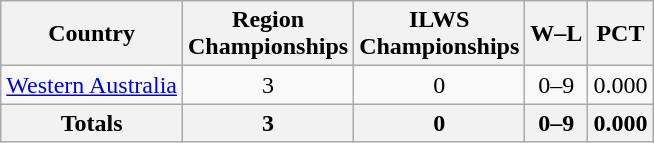<table class="wikitable">
<tr>
<th>Country</th>
<th>Region<br>Championships</th>
<th>ILWS<br>Championships</th>
<th>W–L</th>
<th>PCT</th>
</tr>
<tr>
<td> <a href='#'>Western Australia</a></td>
<td align=center>3</td>
<td align="center">0</td>
<td align=center>0–9</td>
<td align="center">0.000</td>
</tr>
<tr>
<th>Totals</th>
<th>3</th>
<th>0</th>
<th>0–9</th>
<th>0.000</th>
</tr>
</table>
